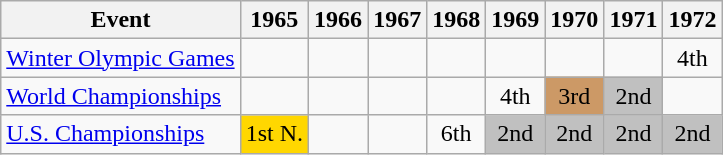<table class="wikitable">
<tr>
<th>Event</th>
<th>1965</th>
<th>1966</th>
<th>1967</th>
<th>1968</th>
<th>1969</th>
<th>1970</th>
<th>1971</th>
<th>1972</th>
</tr>
<tr>
<td><a href='#'>Winter Olympic Games</a></td>
<td></td>
<td></td>
<td></td>
<td></td>
<td></td>
<td></td>
<td></td>
<td align="center">4th</td>
</tr>
<tr>
<td><a href='#'>World Championships</a></td>
<td></td>
<td></td>
<td></td>
<td></td>
<td align="center">4th</td>
<td align="center" bgcolor="CC9966">3rd</td>
<td align="center" bgcolor="silver">2nd</td>
<td></td>
</tr>
<tr>
<td><a href='#'>U.S. Championships</a></td>
<td align="center" bgcolor="gold">1st N.</td>
<td></td>
<td></td>
<td align="center">6th</td>
<td align="center" bgcolor="silver">2nd</td>
<td align="center" bgcolor="silver">2nd</td>
<td align="center" bgcolor="silver">2nd</td>
<td align="center" bgcolor="silver">2nd</td>
</tr>
</table>
